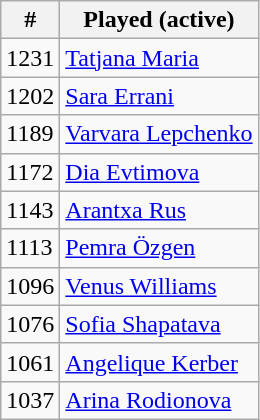<table class=wikitable style=display:inline-table>
<tr>
<th>#</th>
<th>Played (active)</th>
</tr>
<tr>
<td>1231</td>
<td> <a href='#'>Tatjana Maria</a></td>
</tr>
<tr>
<td>1202</td>
<td> <a href='#'>Sara Errani</a></td>
</tr>
<tr>
<td>1189</td>
<td> <a href='#'>Varvara Lepchenko</a></td>
</tr>
<tr>
<td>1172</td>
<td> <a href='#'>Dia Evtimova</a></td>
</tr>
<tr>
<td>1143</td>
<td> <a href='#'>Arantxa Rus</a></td>
</tr>
<tr>
<td>1113</td>
<td> <a href='#'>Pemra Özgen</a></td>
</tr>
<tr>
<td>1096</td>
<td> <a href='#'>Venus Williams</a></td>
</tr>
<tr>
<td>1076</td>
<td> <a href='#'>Sofia Shapatava</a></td>
</tr>
<tr>
<td>1061</td>
<td> <a href='#'>Angelique Kerber</a></td>
</tr>
<tr>
<td>1037</td>
<td> <a href='#'>Arina Rodionova</a></td>
</tr>
</table>
